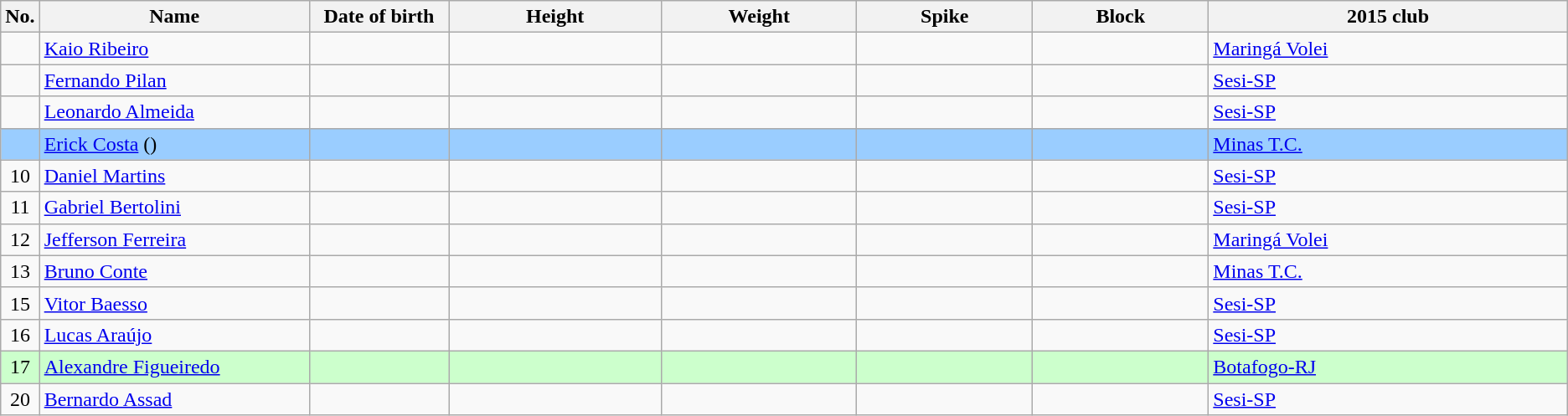<table class="wikitable sortable" style="text-align:center;">
<tr>
<th>No.</th>
<th style="width:14em">Name</th>
<th style="width:7em">Date of birth</th>
<th style="width:11em">Height</th>
<th style="width:10em">Weight</th>
<th style="width:9em">Spike</th>
<th style="width:9em">Block</th>
<th style="width:19em">2015 club</th>
</tr>
<tr>
<td></td>
<td align=left><a href='#'>Kaio Ribeiro</a></td>
<td align=right></td>
<td></td>
<td></td>
<td></td>
<td></td>
<td align=left> <a href='#'>Maringá Volei</a></td>
</tr>
<tr>
<td></td>
<td align=left><a href='#'>Fernando Pilan</a></td>
<td align=right></td>
<td></td>
<td></td>
<td></td>
<td></td>
<td align=left> <a href='#'>Sesi-SP</a></td>
</tr>
<tr>
<td></td>
<td align=left><a href='#'>Leonardo Almeida</a></td>
<td align=right></td>
<td></td>
<td></td>
<td></td>
<td></td>
<td align=left> <a href='#'>Sesi-SP</a></td>
</tr>
<tr bgcolor=#9acdff>
<td></td>
<td align=left><a href='#'>Erick Costa</a> ()</td>
<td align=right></td>
<td></td>
<td></td>
<td></td>
<td></td>
<td align=left> <a href='#'>Minas T.C.</a></td>
</tr>
<tr>
<td>10</td>
<td align=left><a href='#'>Daniel Martins</a></td>
<td align=right></td>
<td></td>
<td></td>
<td></td>
<td></td>
<td align=left> <a href='#'>Sesi-SP</a></td>
</tr>
<tr>
<td>11</td>
<td align=left><a href='#'>Gabriel Bertolini</a></td>
<td align=right></td>
<td></td>
<td></td>
<td></td>
<td></td>
<td align=left> <a href='#'>Sesi-SP</a></td>
</tr>
<tr>
<td>12</td>
<td align=left><a href='#'>Jefferson Ferreira</a></td>
<td align=right></td>
<td></td>
<td></td>
<td></td>
<td></td>
<td align=left> <a href='#'>Maringá Volei</a></td>
</tr>
<tr>
<td>13</td>
<td align=left><a href='#'>Bruno Conte</a></td>
<td align=right></td>
<td></td>
<td></td>
<td></td>
<td></td>
<td align=left> <a href='#'>Minas T.C.</a></td>
</tr>
<tr>
<td>15</td>
<td align=left><a href='#'>Vitor Baesso</a></td>
<td align=right></td>
<td></td>
<td></td>
<td></td>
<td></td>
<td align=left> <a href='#'>Sesi-SP</a></td>
</tr>
<tr>
<td>16</td>
<td align=left><a href='#'>Lucas Araújo</a></td>
<td align=right></td>
<td></td>
<td></td>
<td></td>
<td></td>
<td align=left> <a href='#'>Sesi-SP</a></td>
</tr>
<tr bgcolor=#ccffcc>
<td>17</td>
<td align=left><a href='#'>Alexandre Figueiredo</a></td>
<td align=right></td>
<td></td>
<td></td>
<td></td>
<td></td>
<td align=left> <a href='#'>Botafogo-RJ</a></td>
</tr>
<tr>
<td>20</td>
<td align=left><a href='#'>Bernardo Assad</a></td>
<td align=right></td>
<td></td>
<td></td>
<td></td>
<td></td>
<td align=left> <a href='#'>Sesi-SP</a></td>
</tr>
</table>
